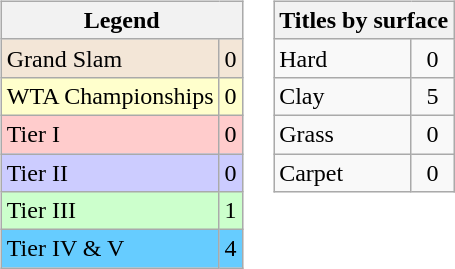<table>
<tr valign=top>
<td><br><table class="wikitable sortable mw-collapsible mw-collapsed">
<tr>
<th colspan=2>Legend</th>
</tr>
<tr bgcolor="#f3e6d7">
<td>Grand Slam</td>
<td align="center">0</td>
</tr>
<tr bgcolor="#ffffcc">
<td>WTA Championships</td>
<td align="center">0</td>
</tr>
<tr bgcolor="#ffcccc">
<td>Tier I</td>
<td align="center">0</td>
</tr>
<tr bgcolor="#ccccff">
<td>Tier II</td>
<td align="center">0</td>
</tr>
<tr bgcolor="#CCFFCC">
<td>Tier III</td>
<td align="center">1</td>
</tr>
<tr bgcolor="#66CCFF">
<td>Tier IV & V</td>
<td align="center">4</td>
</tr>
</table>
</td>
<td><br><table class="wikitable sortable mw-collapsible mw-collapsed">
<tr>
<th colspan=2>Titles by surface</th>
</tr>
<tr>
<td>Hard</td>
<td align="center">0</td>
</tr>
<tr>
<td>Clay</td>
<td align="center">5</td>
</tr>
<tr>
<td>Grass</td>
<td align="center">0</td>
</tr>
<tr>
<td>Carpet</td>
<td align="center">0</td>
</tr>
</table>
</td>
</tr>
</table>
